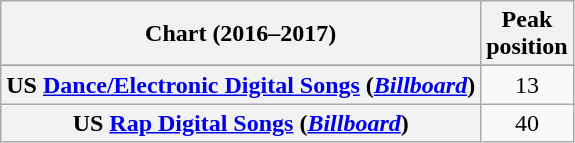<table class="wikitable sortable plainrowheaders" style="text-align:center">
<tr>
<th>Chart (2016–2017)</th>
<th>Peak<br>position</th>
</tr>
<tr>
</tr>
<tr>
<th scope="row">US <a href='#'>Dance/Electronic Digital Songs</a> (<em><a href='#'>Billboard</a></em>)</th>
<td>13</td>
</tr>
<tr>
<th scope="row">US <a href='#'>Rap Digital Songs</a> (<em><a href='#'>Billboard</a></em>)</th>
<td>40</td>
</tr>
</table>
